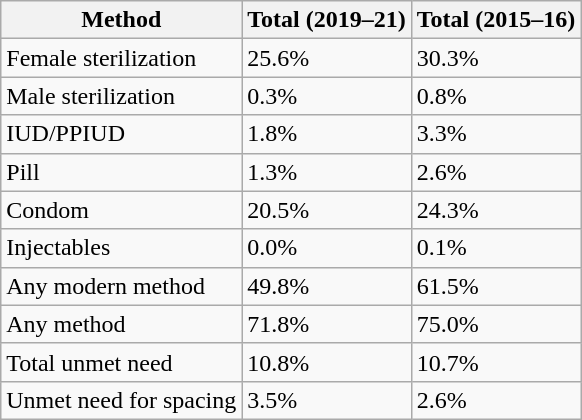<table class="wikitable sortable">
<tr>
<th>Method</th>
<th>Total (2019–21)</th>
<th>Total (2015–16)</th>
</tr>
<tr>
<td>Female sterilization</td>
<td>25.6%</td>
<td>30.3%</td>
</tr>
<tr>
<td>Male sterilization</td>
<td>0.3%</td>
<td>0.8%</td>
</tr>
<tr>
<td>IUD/PPIUD</td>
<td>1.8%</td>
<td>3.3%</td>
</tr>
<tr>
<td>Pill</td>
<td>1.3%</td>
<td>2.6%</td>
</tr>
<tr>
<td>Condom</td>
<td>20.5%</td>
<td>24.3%</td>
</tr>
<tr>
<td>Injectables</td>
<td>0.0%</td>
<td>0.1%</td>
</tr>
<tr>
<td>Any modern method</td>
<td>49.8%</td>
<td>61.5%</td>
</tr>
<tr>
<td>Any method</td>
<td>71.8%</td>
<td>75.0%</td>
</tr>
<tr>
<td>Total unmet need</td>
<td>10.8%</td>
<td>10.7%</td>
</tr>
<tr>
<td>Unmet need for spacing</td>
<td>3.5%</td>
<td>2.6%</td>
</tr>
</table>
